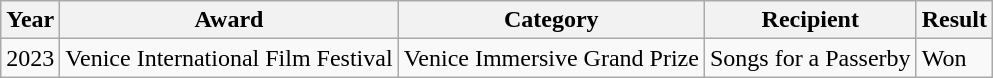<table class="wikitable">
<tr>
<th>Year</th>
<th>Award</th>
<th>Category</th>
<th>Recipient</th>
<th>Result</th>
</tr>
<tr>
<td>2023</td>
<td>Venice International Film Festival</td>
<td>Venice Immersive Grand Prize</td>
<td>Songs for a Passerby</td>
<td>Won</td>
</tr>
</table>
